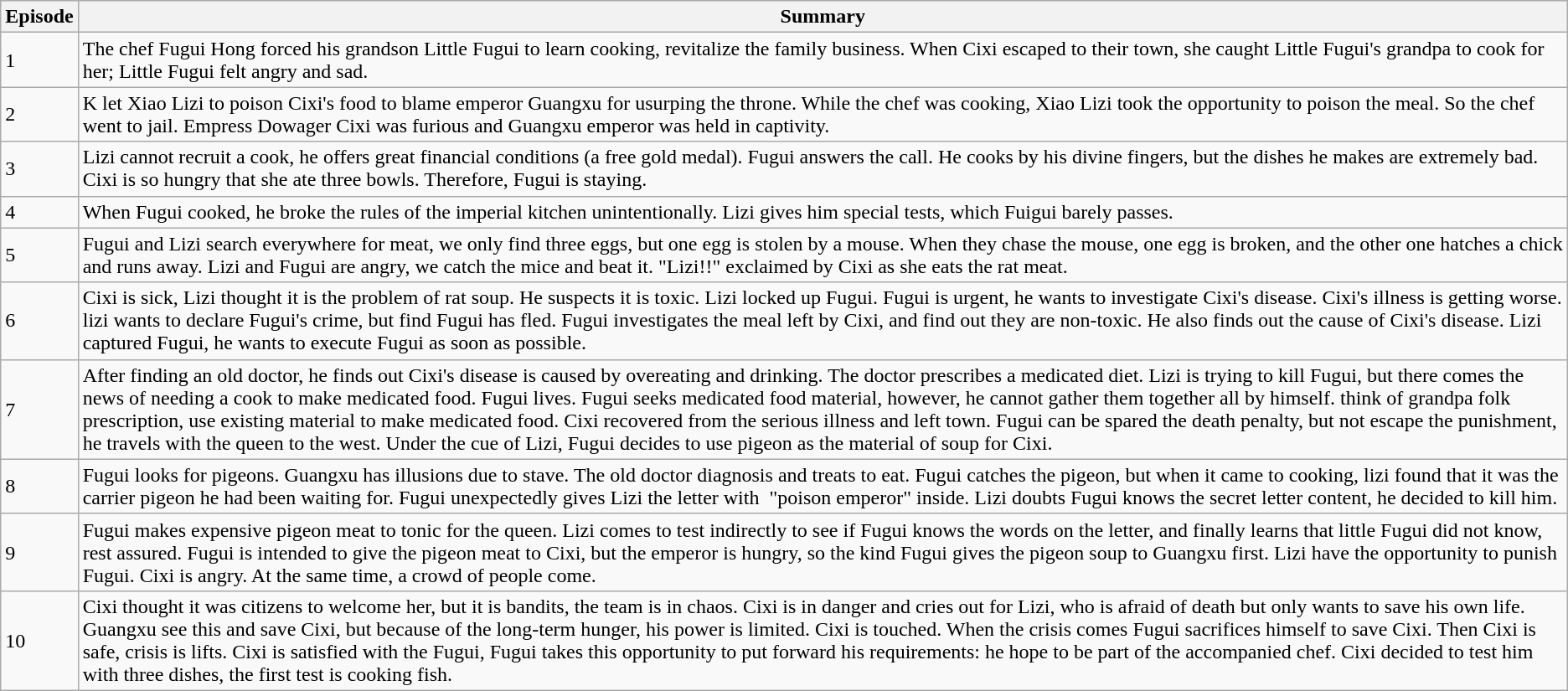<table class="wikitable">
<tr>
<th>Episode</th>
<th>Summary</th>
</tr>
<tr>
<td>1</td>
<td>The chef Fugui Hong forced his grandson Little Fugui to learn cooking, revitalize the family business. When Cixi escaped to their town, she caught Little Fugui's grandpa to cook for her; Little Fugui felt angry and sad.</td>
</tr>
<tr>
<td>2</td>
<td>K let Xiao Lizi to poison Cixi's food to blame emperor Guangxu for usurping the throne. While the chef was cooking, Xiao Lizi took the opportunity to poison the meal. So the chef went to jail. Empress Dowager Cixi was furious and Guangxu emperor was held in captivity.</td>
</tr>
<tr>
<td>3</td>
<td>Lizi cannot recruit a cook, he offers great financial conditions (a free gold medal). Fugui answers the call. He cooks by his divine fingers, but the dishes he makes are extremely bad. Cixi is so hungry that she ate three bowls. Therefore, Fugui is staying.</td>
</tr>
<tr>
<td>4</td>
<td>When Fugui cooked, he broke the rules of the imperial kitchen unintentionally. Lizi gives him special tests, which Fuigui barely passes.</td>
</tr>
<tr>
<td>5</td>
<td>Fugui and Lizi search everywhere for meat, we only find three eggs, but one egg is stolen by a mouse. When they chase the mouse, one egg is broken, and the other one hatches a chick and runs away. Lizi and Fugui are angry, we catch the mice and beat it. "Lizi!!" exclaimed by Cixi as she eats the rat meat.</td>
</tr>
<tr>
<td>6</td>
<td>Cixi is sick, Lizi thought it is the problem of rat soup. He suspects it is toxic. Lizi locked up Fugui. Fugui is urgent, he wants to investigate Cixi's disease. Cixi's illness is getting worse. lizi wants to declare Fugui's crime, but find Fugui has fled. Fugui investigates the meal left by Cixi, and find out they are non-toxic. He also finds out the cause of Cixi's disease. Lizi captured Fugui, he wants to execute Fugui as soon as possible.</td>
</tr>
<tr>
<td>7</td>
<td>After finding an old doctor, he finds out Cixi's disease is caused by overeating and drinking. The doctor prescribes a medicated diet. Lizi is trying to kill Fugui, but there comes the news of needing a cook to make medicated food. Fugui lives. Fugui seeks medicated food material, however, he cannot gather them together all by himself. think of grandpa folk prescription, use existing material to make medicated food. Cixi recovered from the serious illness and left town. Fugui can be spared the death penalty, but not escape the punishment, he travels with the queen to the west. Under the cue of Lizi, Fugui decides to use pigeon as the material of soup for Cixi.</td>
</tr>
<tr>
<td>8</td>
<td>Fugui looks for pigeons. Guangxu has illusions due to stave. The old doctor diagnosis and treats to eat. Fugui catches the pigeon, but when it came to cooking, lizi found that it was the carrier pigeon he had been waiting for. Fugui unexpectedly gives Lizi the letter with  "poison emperor" inside. Lizi doubts Fugui knows the secret letter content, he decided to kill him.</td>
</tr>
<tr>
<td>9</td>
<td>Fugui makes expensive pigeon meat to tonic for the queen. Lizi comes to test indirectly to see if Fugui knows the words on the letter, and finally learns that little Fugui did not know, rest assured. Fugui is intended to give the pigeon meat to Cixi, but the emperor is hungry, so the kind Fugui gives the pigeon soup to Guangxu first. Lizi have the opportunity to punish Fugui. Cixi is angry. At the same time, a crowd of people come.</td>
</tr>
<tr>
<td>10</td>
<td>Cixi thought it was citizens to welcome her, but it is bandits, the team is in chaos. Cixi is in danger and cries out for Lizi, who is afraid of death but only wants to save his own life. Guangxu see this and save Cixi, but because of the long-term hunger, his power is limited. Cixi is touched. When the crisis comes Fugui sacrifices himself to save Cixi. Then Cixi is safe, crisis is lifts. Cixi is satisfied with the Fugui, Fugui takes this opportunity to put forward his requirements: he hope to be part of the accompanied chef. Cixi decided to test him with three dishes, the first test is cooking fish.</td>
</tr>
</table>
